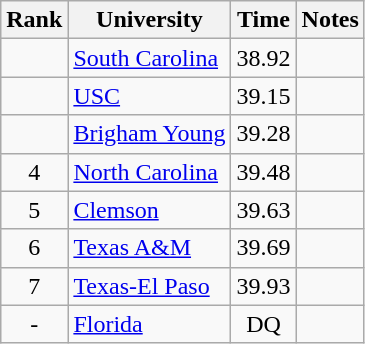<table class="wikitable sortable" style="text-align:center">
<tr>
<th>Rank</th>
<th>University</th>
<th>Time</th>
<th>Notes</th>
</tr>
<tr>
<td></td>
<td align=left><a href='#'>South Carolina</a></td>
<td>38.92</td>
<td></td>
</tr>
<tr>
<td></td>
<td align=left><a href='#'>USC</a></td>
<td>39.15</td>
<td></td>
</tr>
<tr>
<td></td>
<td align=left><a href='#'>Brigham Young</a></td>
<td>39.28</td>
<td></td>
</tr>
<tr>
<td>4</td>
<td align=left><a href='#'>North Carolina</a></td>
<td>39.48</td>
<td></td>
</tr>
<tr>
<td>5</td>
<td align=left><a href='#'>Clemson</a></td>
<td>39.63</td>
<td></td>
</tr>
<tr>
<td>6</td>
<td align=left><a href='#'>Texas A&M</a></td>
<td>39.69</td>
<td></td>
</tr>
<tr>
<td>7</td>
<td align=left><a href='#'>Texas-El Paso</a></td>
<td>39.93</td>
<td></td>
</tr>
<tr>
<td>-</td>
<td align=left><a href='#'>Florida</a></td>
<td>DQ</td>
<td></td>
</tr>
</table>
